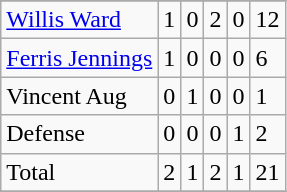<table class="wikitable">
<tr>
</tr>
<tr>
<td><a href='#'>Willis Ward</a></td>
<td>1</td>
<td>0</td>
<td>2</td>
<td>0</td>
<td>12</td>
</tr>
<tr>
<td><a href='#'>Ferris Jennings</a></td>
<td>1</td>
<td>0</td>
<td>0</td>
<td>0</td>
<td>6</td>
</tr>
<tr>
<td>Vincent Aug</td>
<td>0</td>
<td>1</td>
<td>0</td>
<td>0</td>
<td>1</td>
</tr>
<tr>
<td>Defense</td>
<td>0</td>
<td>0</td>
<td>0</td>
<td>1</td>
<td>2</td>
</tr>
<tr>
<td>Total</td>
<td>2</td>
<td>1</td>
<td>2</td>
<td>1</td>
<td>21</td>
</tr>
<tr>
</tr>
</table>
